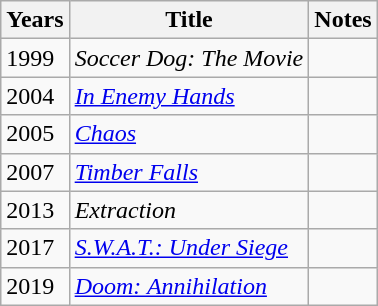<table class="wikitable">
<tr>
<th>Years</th>
<th>Title</th>
<th>Notes</th>
</tr>
<tr>
<td>1999</td>
<td><em>Soccer Dog: The Movie</em></td>
<td></td>
</tr>
<tr>
<td>2004</td>
<td><em><a href='#'>In Enemy Hands</a></em></td>
<td></td>
</tr>
<tr>
<td>2005</td>
<td><em><a href='#'>Chaos</a></em></td>
<td></td>
</tr>
<tr>
<td>2007</td>
<td><em><a href='#'>Timber Falls</a></em></td>
<td></td>
</tr>
<tr>
<td>2013</td>
<td><em>Extraction</em></td>
<td></td>
</tr>
<tr>
<td>2017</td>
<td><em><a href='#'>S.W.A.T.: Under Siege</a></em></td>
<td></td>
</tr>
<tr>
<td>2019</td>
<td><em><a href='#'>Doom: Annihilation</a></em></td>
<td></td>
</tr>
</table>
